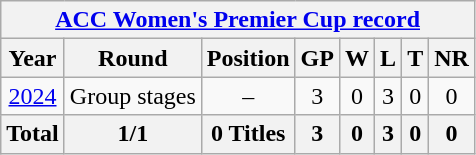<table class="wikitable" style="text-align: center; width=900px;">
<tr>
<th colspan="8"><a href='#'>ACC Women's Premier Cup record</a></th>
</tr>
<tr>
<th>Year</th>
<th>Round</th>
<th>Position</th>
<th>GP</th>
<th>W</th>
<th>L</th>
<th>T</th>
<th>NR</th>
</tr>
<tr>
<td><a href='#'>2024</a> </td>
<td>Group stages</td>
<td>–</td>
<td>3</td>
<td>0</td>
<td>3</td>
<td>0</td>
<td>0</td>
</tr>
<tr>
<th>Total</th>
<th>1/1</th>
<th>0 Titles</th>
<th>3</th>
<th>0</th>
<th>3</th>
<th>0</th>
<th>0</th>
</tr>
</table>
